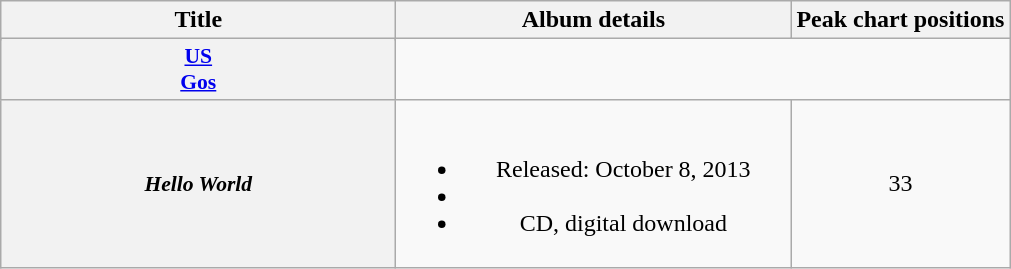<table class="wikitable plainrowheaders" style="text-align:center;">
<tr>
<th scope="col" rowspan="2" style="width:16em;">Title</th>
<th scope="col" rowspan="2" style="width:16em;">Album details</th>
<th scope="col" colspan="1">Peak chart positions</th>
</tr>
<tr>
</tr>
<tr>
<th style="width:3em; font-size:90%"><a href='#'>US<br>Gos</a></th>
</tr>
<tr>
<th style="width:3em; font-size:90%"><em>Hello World</em></th>
<td><br><ul><li>Released: October 8, 2013</li><li></li><li>CD, digital download</li></ul></td>
<td>33</td>
</tr>
</table>
